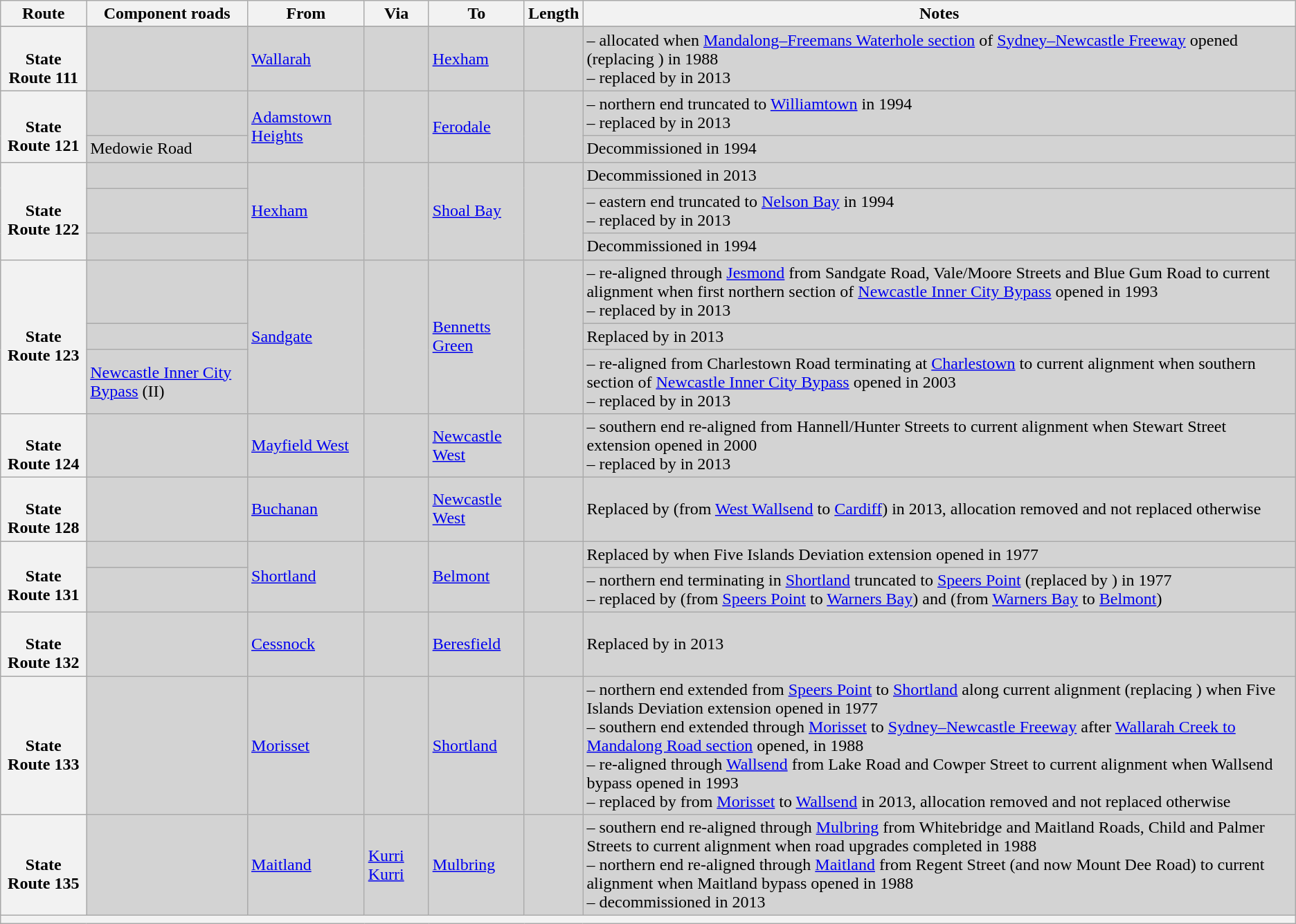<table class="wikitable sortable">
<tr>
<th scope="col">Route</th>
<th scope="col">Component roads</th>
<th scope="col">From</th>
<th scope="col">Via</th>
<th scope="col">To</th>
<th scope="col">Length</th>
<th scope="col">Notes</th>
</tr>
<tr>
</tr>
<tr style="background:#d3d3d3;">
<th><br>State Route 111</th>
<td></td>
<td><a href='#'>Wallarah</a></td>
<td></td>
<td><a href='#'>Hexham</a></td>
<td></td>
<td>– allocated when <a href='#'>Mandalong–Freemans Waterhole section</a> of <a href='#'>Sydney–Newcastle Freeway</a> opened (replacing ) in 1988<br>– replaced by  in 2013</td>
</tr>
<tr style="background:#d3d3d3;">
<th rowspan="2"><br>State Route 121</th>
<td></td>
<td rowspan="2"><a href='#'>Adamstown Heights</a></td>
<td rowspan="2"></td>
<td rowspan="2"><a href='#'>Ferodale</a></td>
<td rowspan="2"></td>
<td>– northern end truncated to <a href='#'>Williamtown</a> in 1994<br>– replaced by  in 2013</td>
</tr>
<tr style="background:#d3d3d3;">
<td>Medowie Road</td>
<td>Decommissioned in 1994</td>
</tr>
<tr style="background:#d3d3d3;">
<th rowspan="3"><br>State Route 122</th>
<td></td>
<td rowspan="3"><a href='#'>Hexham</a></td>
<td rowspan="3"></td>
<td rowspan="3"><a href='#'>Shoal Bay</a></td>
<td rowspan="3"></td>
<td>Decommissioned in 2013</td>
</tr>
<tr style="background:#d3d3d3;">
<td></td>
<td>– eastern end truncated to <a href='#'>Nelson Bay</a> in 1994<br>– replaced by  in 2013</td>
</tr>
<tr style="background:#d3d3d3;">
<td></td>
<td>Decommissioned in 1994</td>
</tr>
<tr style="background:#d3d3d3;">
<th rowspan="3"><br>State Route 123</th>
<td></td>
<td rowspan="3"><a href='#'>Sandgate</a></td>
<td rowspan="3"></td>
<td rowspan="3"><a href='#'>Bennetts Green</a></td>
<td rowspan="3"></td>
<td>– re-aligned through <a href='#'>Jesmond</a> from Sandgate Road, Vale/Moore Streets and Blue Gum Road to current alignment when first northern section of <a href='#'>Newcastle Inner City Bypass</a> opened in 1993<br>– replaced by  in 2013</td>
</tr>
<tr style="background:#d3d3d3;">
<td></td>
<td>Replaced by  in 2013</td>
</tr>
<tr style="background:#d3d3d3;">
<td><a href='#'>Newcastle Inner City Bypass</a> (II)</td>
<td>– re-aligned from Charlestown Road terminating at <a href='#'>Charlestown</a> to current alignment when southern section of <a href='#'>Newcastle Inner City Bypass</a> opened in 2003<br>– replaced by  in 2013</td>
</tr>
<tr style="background:#d3d3d3;">
<th><br>State Route 124</th>
<td></td>
<td><a href='#'>Mayfield West</a></td>
<td></td>
<td><a href='#'>Newcastle West</a></td>
<td></td>
<td>– southern end re-aligned from Hannell/Hunter Streets to current alignment when Stewart Street extension opened in 2000<br>– replaced by  in 2013</td>
</tr>
<tr style="background:#d3d3d3;">
<th><br>State Route 128</th>
<td></td>
<td><a href='#'>Buchanan</a></td>
<td></td>
<td><a href='#'>Newcastle West</a></td>
<td></td>
<td>Replaced by  (from <a href='#'>West Wallsend</a> to <a href='#'>Cardiff</a>) in 2013, allocation removed and not replaced otherwise</td>
</tr>
<tr style="background:#d3d3d3;">
<th rowspan="2"><br>State Route 131</th>
<td></td>
<td rowspan="2"><a href='#'>Shortland</a></td>
<td rowspan="2"></td>
<td rowspan="2"><a href='#'>Belmont</a></td>
<td rowspan="2"></td>
<td>Replaced by  when Five Islands Deviation extension opened in 1977</td>
</tr>
<tr style="background:#d3d3d3;">
<td></td>
<td>– northern end terminating in <a href='#'>Shortland</a> truncated to <a href='#'>Speers Point</a> (replaced by ) in 1977<br>– replaced by  (from <a href='#'>Speers Point</a> to <a href='#'>Warners Bay</a>) and  (from <a href='#'>Warners Bay</a> to <a href='#'>Belmont</a>)</td>
</tr>
<tr style="background:#d3d3d3;">
<th><br>State Route 132</th>
<td></td>
<td><a href='#'>Cessnock</a></td>
<td></td>
<td><a href='#'>Beresfield</a></td>
<td></td>
<td>Replaced by  in 2013</td>
</tr>
<tr style="background:#d3d3d3;">
<th><br>State Route 133</th>
<td></td>
<td><a href='#'>Morisset</a></td>
<td></td>
<td><a href='#'>Shortland</a></td>
<td></td>
<td>– northern end extended from <a href='#'>Speers Point</a> to <a href='#'>Shortland</a> along current alignment (replacing ) when Five Islands Deviation extension opened in 1977<br>– southern end extended through <a href='#'>Morisset</a> to <a href='#'>Sydney–Newcastle Freeway</a> after <a href='#'>Wallarah Creek to Mandalong Road section</a> opened, in 1988<br>– re-aligned through <a href='#'>Wallsend</a> from Lake Road and Cowper Street to current alignment when Wallsend bypass opened in 1993<br>– replaced by  from <a href='#'>Morisset</a> to <a href='#'>Wallsend</a> in 2013, allocation removed and not replaced otherwise</td>
</tr>
<tr style="background:#d3d3d3;">
<th><br>State Route 135</th>
<td></td>
<td><a href='#'>Maitland</a></td>
<td><a href='#'>Kurri Kurri</a></td>
<td><a href='#'>Mulbring</a></td>
<td></td>
<td>– southern end re-aligned through <a href='#'>Mulbring</a> from Whitebridge and Maitland Roads, Child and Palmer Streets to current alignment when road upgrades completed in 1988<br>– northern end re-aligned through <a href='#'>Maitland</a> from Regent Street (and now Mount Dee Road) to current alignment when Maitland bypass opened in 1988<br>– decommissioned in 2013</td>
</tr>
<tr>
<td colspan="7" style="text-align:center; background:#f2f2f2;"></td>
</tr>
</table>
